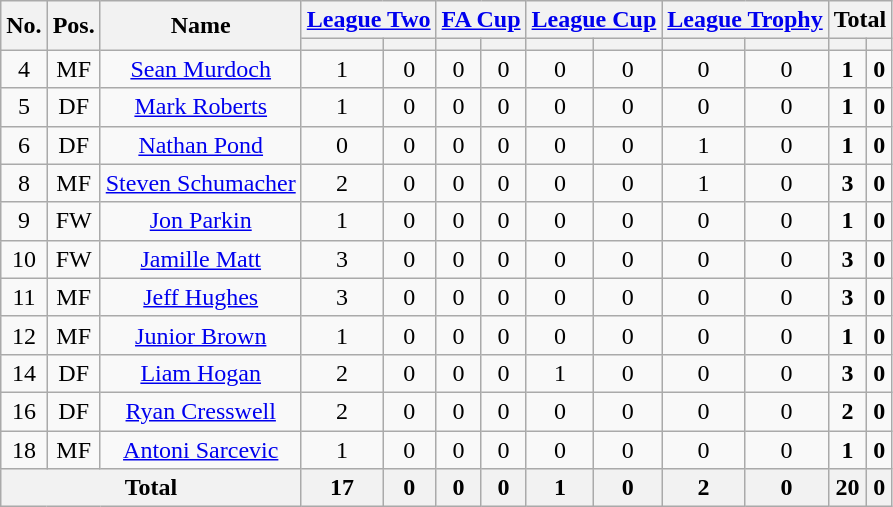<table class="wikitable sortable" style="text-align: center;">
<tr>
<th rowspan="2">No.</th>
<th rowspan="2">Pos.</th>
<th rowspan="2">Name</th>
<th colspan="2"><a href='#'>League Two</a></th>
<th colspan="2"><a href='#'>FA Cup</a></th>
<th colspan="2"><a href='#'>League Cup</a></th>
<th colspan="2"><a href='#'>League Trophy</a></th>
<th colspan="2">Total</th>
</tr>
<tr>
<th></th>
<th></th>
<th></th>
<th></th>
<th></th>
<th></th>
<th></th>
<th></th>
<th></th>
<th></th>
</tr>
<tr>
<td>4</td>
<td>MF</td>
<td><a href='#'>Sean Murdoch</a></td>
<td>1</td>
<td>0</td>
<td>0</td>
<td>0</td>
<td>0</td>
<td>0</td>
<td>0</td>
<td>0</td>
<td><strong>1</strong></td>
<td><strong>0</strong></td>
</tr>
<tr>
<td>5</td>
<td>DF</td>
<td><a href='#'>Mark Roberts</a></td>
<td>1</td>
<td>0</td>
<td>0</td>
<td>0</td>
<td>0</td>
<td>0</td>
<td>0</td>
<td>0</td>
<td><strong>1</strong></td>
<td><strong>0</strong></td>
</tr>
<tr>
<td>6</td>
<td>DF</td>
<td><a href='#'>Nathan Pond</a></td>
<td>0</td>
<td>0</td>
<td>0</td>
<td>0</td>
<td>0</td>
<td>0</td>
<td>1</td>
<td>0</td>
<td><strong>1</strong></td>
<td><strong>0</strong></td>
</tr>
<tr>
<td>8</td>
<td>MF</td>
<td><a href='#'>Steven Schumacher</a></td>
<td>2</td>
<td>0</td>
<td>0</td>
<td>0</td>
<td>0</td>
<td>0</td>
<td>1</td>
<td>0</td>
<td><strong>3</strong></td>
<td><strong>0</strong></td>
</tr>
<tr>
<td>9</td>
<td>FW</td>
<td><a href='#'>Jon Parkin</a></td>
<td>1</td>
<td>0</td>
<td>0</td>
<td>0</td>
<td>0</td>
<td>0</td>
<td>0</td>
<td>0</td>
<td><strong>1</strong></td>
<td><strong>0</strong></td>
</tr>
<tr>
<td>10</td>
<td>FW</td>
<td><a href='#'>Jamille Matt</a></td>
<td>3</td>
<td>0</td>
<td>0</td>
<td>0</td>
<td>0</td>
<td>0</td>
<td>0</td>
<td>0</td>
<td><strong>3</strong></td>
<td><strong>0</strong></td>
</tr>
<tr>
<td>11</td>
<td>MF</td>
<td><a href='#'>Jeff Hughes</a></td>
<td>3</td>
<td>0</td>
<td>0</td>
<td>0</td>
<td>0</td>
<td>0</td>
<td>0</td>
<td>0</td>
<td><strong>3</strong></td>
<td><strong>0</strong></td>
</tr>
<tr>
<td>12</td>
<td>MF</td>
<td><a href='#'>Junior Brown</a></td>
<td>1</td>
<td>0</td>
<td>0</td>
<td>0</td>
<td>0</td>
<td>0</td>
<td>0</td>
<td>0</td>
<td><strong>1</strong></td>
<td><strong>0</strong></td>
</tr>
<tr>
<td>14</td>
<td>DF</td>
<td><a href='#'>Liam Hogan</a></td>
<td>2</td>
<td>0</td>
<td>0</td>
<td>0</td>
<td>1</td>
<td>0</td>
<td>0</td>
<td>0</td>
<td><strong>3</strong></td>
<td><strong>0</strong></td>
</tr>
<tr>
<td>16</td>
<td>DF</td>
<td><a href='#'>Ryan Cresswell</a></td>
<td>2</td>
<td>0</td>
<td>0</td>
<td>0</td>
<td>0</td>
<td>0</td>
<td>0</td>
<td>0</td>
<td><strong>2</strong></td>
<td><strong>0</strong></td>
</tr>
<tr>
<td>18</td>
<td>MF</td>
<td><a href='#'>Antoni Sarcevic</a></td>
<td>1</td>
<td>0</td>
<td>0</td>
<td>0</td>
<td>0</td>
<td>0</td>
<td>0</td>
<td>0</td>
<td><strong>1</strong></td>
<td><strong>0</strong></td>
</tr>
<tr>
<th colspan=3>Total</th>
<th>17</th>
<th>0</th>
<th>0</th>
<th>0</th>
<th>1</th>
<th>0</th>
<th>2</th>
<th>0</th>
<th>20</th>
<th>0</th>
</tr>
</table>
